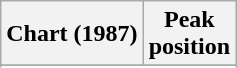<table class="wikitable sortable plainrowheaders" style="text-align:center">
<tr>
<th>Chart (1987)</th>
<th>Peak<br>position</th>
</tr>
<tr>
</tr>
<tr>
</tr>
</table>
